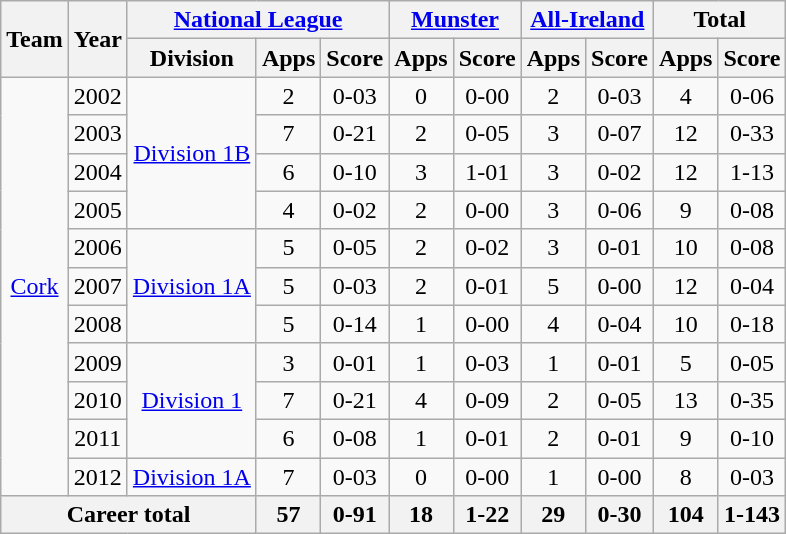<table class="wikitable" style="text-align:center">
<tr>
<th rowspan="2">Team</th>
<th rowspan="2">Year</th>
<th colspan="3"><a href='#'>National League</a></th>
<th colspan="2"><a href='#'>Munster</a></th>
<th colspan="2"><a href='#'>All-Ireland</a></th>
<th colspan="2">Total</th>
</tr>
<tr>
<th>Division</th>
<th>Apps</th>
<th>Score</th>
<th>Apps</th>
<th>Score</th>
<th>Apps</th>
<th>Score</th>
<th>Apps</th>
<th>Score</th>
</tr>
<tr>
<td rowspan="11"><a href='#'>Cork</a></td>
<td>2002</td>
<td rowspan="4"><a href='#'>Division 1B</a></td>
<td>2</td>
<td>0-03</td>
<td>0</td>
<td>0-00</td>
<td>2</td>
<td>0-03</td>
<td>4</td>
<td>0-06</td>
</tr>
<tr>
<td>2003</td>
<td>7</td>
<td>0-21</td>
<td>2</td>
<td>0-05</td>
<td>3</td>
<td>0-07</td>
<td>12</td>
<td>0-33</td>
</tr>
<tr>
<td>2004</td>
<td>6</td>
<td>0-10</td>
<td>3</td>
<td>1-01</td>
<td>3</td>
<td>0-02</td>
<td>12</td>
<td>1-13</td>
</tr>
<tr>
<td>2005</td>
<td>4</td>
<td>0-02</td>
<td>2</td>
<td>0-00</td>
<td>3</td>
<td>0-06</td>
<td>9</td>
<td>0-08</td>
</tr>
<tr>
<td>2006</td>
<td rowspan="3"><a href='#'>Division 1A</a></td>
<td>5</td>
<td>0-05</td>
<td>2</td>
<td>0-02</td>
<td>3</td>
<td>0-01</td>
<td>10</td>
<td>0-08</td>
</tr>
<tr>
<td>2007</td>
<td>5</td>
<td>0-03</td>
<td>2</td>
<td>0-01</td>
<td>5</td>
<td>0-00</td>
<td>12</td>
<td>0-04</td>
</tr>
<tr>
<td>2008</td>
<td>5</td>
<td>0-14</td>
<td>1</td>
<td>0-00</td>
<td>4</td>
<td>0-04</td>
<td>10</td>
<td>0-18</td>
</tr>
<tr>
<td>2009</td>
<td rowspan="3"><a href='#'>Division 1</a></td>
<td>3</td>
<td>0-01</td>
<td>1</td>
<td>0-03</td>
<td>1</td>
<td>0-01</td>
<td>5</td>
<td>0-05</td>
</tr>
<tr>
<td>2010</td>
<td>7</td>
<td>0-21</td>
<td>4</td>
<td>0-09</td>
<td>2</td>
<td>0-05</td>
<td>13</td>
<td>0-35</td>
</tr>
<tr>
<td>2011</td>
<td>6</td>
<td>0-08</td>
<td>1</td>
<td>0-01</td>
<td>2</td>
<td>0-01</td>
<td>9</td>
<td>0-10</td>
</tr>
<tr>
<td>2012</td>
<td rowspan="1"><a href='#'>Division 1A</a></td>
<td>7</td>
<td>0-03</td>
<td>0</td>
<td>0-00</td>
<td>1</td>
<td>0-00</td>
<td>8</td>
<td>0-03</td>
</tr>
<tr>
<th colspan="3">Career total</th>
<th>57</th>
<th>0-91</th>
<th>18</th>
<th>1-22</th>
<th>29</th>
<th>0-30</th>
<th>104</th>
<th>1-143</th>
</tr>
</table>
